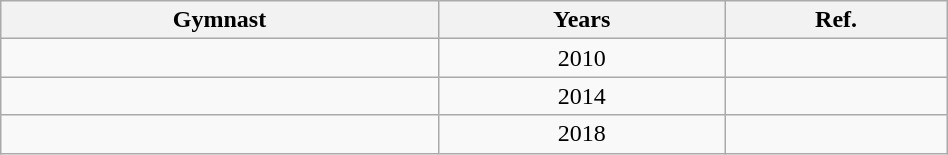<table class="wikitable sortable" width=50% style="text-align:center;">
<tr>
<th>Gymnast</th>
<th>Years</th>
<th class="unsortable">Ref.</th>
</tr>
<tr>
<td></td>
<td>2010</td>
<td></td>
</tr>
<tr>
<td></td>
<td>2014</td>
<td></td>
</tr>
<tr>
<td></td>
<td>2018</td>
<td></td>
</tr>
</table>
